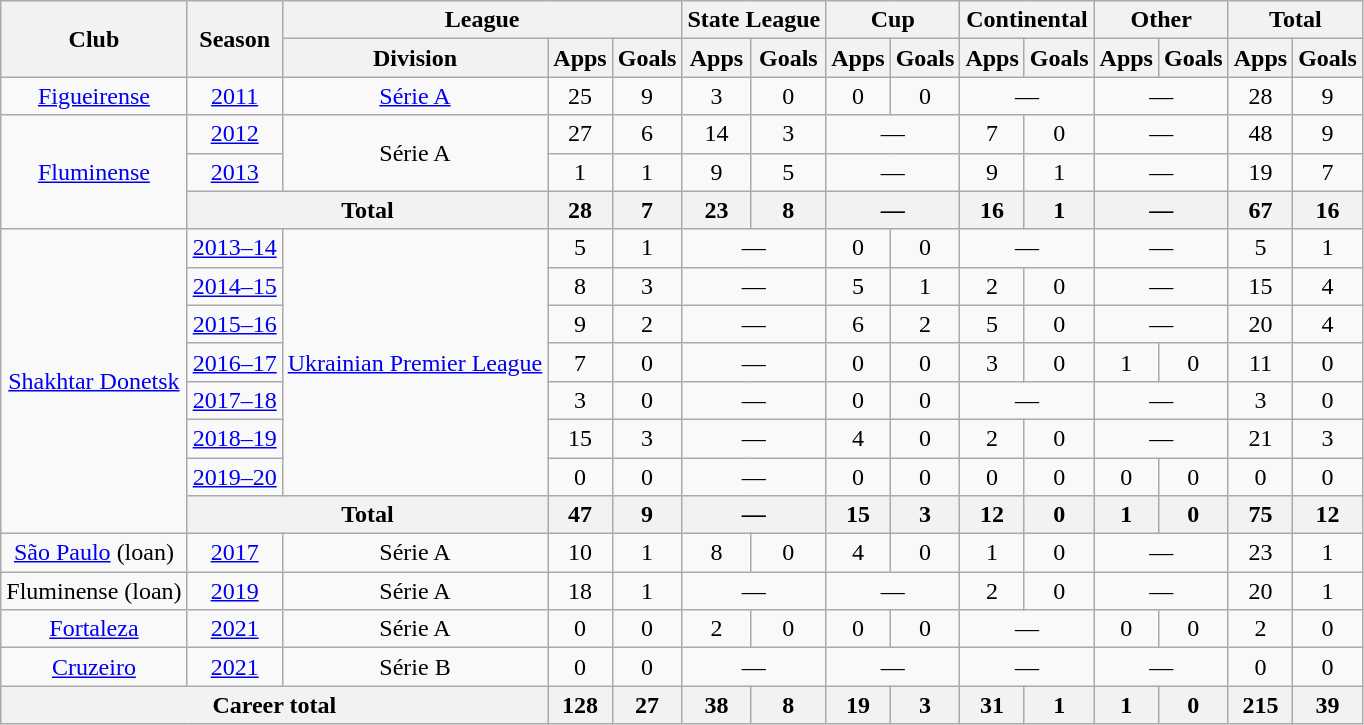<table class="wikitable" style="text-align:center">
<tr>
<th rowspan="2">Club</th>
<th rowspan="2">Season</th>
<th colspan="3">League</th>
<th colspan="2">State League</th>
<th colspan="2">Cup</th>
<th colspan="2">Continental</th>
<th colspan="2">Other</th>
<th colspan="2">Total</th>
</tr>
<tr>
<th>Division</th>
<th>Apps</th>
<th>Goals</th>
<th>Apps</th>
<th>Goals</th>
<th>Apps</th>
<th>Goals</th>
<th>Apps</th>
<th>Goals</th>
<th>Apps</th>
<th>Goals</th>
<th>Apps</th>
<th>Goals</th>
</tr>
<tr>
<td><a href='#'>Figueirense</a></td>
<td><a href='#'>2011</a></td>
<td><a href='#'>Série A</a></td>
<td>25</td>
<td>9</td>
<td>3</td>
<td>0</td>
<td>0</td>
<td>0</td>
<td colspan="2">—</td>
<td colspan="2">—</td>
<td>28</td>
<td>9</td>
</tr>
<tr>
<td rowspan="3"><a href='#'>Fluminense</a></td>
<td><a href='#'>2012</a></td>
<td rowspan="2">Série A</td>
<td>27</td>
<td>6</td>
<td>14</td>
<td>3</td>
<td colspan="2">—</td>
<td>7</td>
<td>0</td>
<td colspan="2">—</td>
<td>48</td>
<td>9</td>
</tr>
<tr>
<td><a href='#'>2013</a></td>
<td>1</td>
<td>1</td>
<td>9</td>
<td>5</td>
<td colspan="2">—</td>
<td>9</td>
<td>1</td>
<td colspan="2">—</td>
<td>19</td>
<td>7</td>
</tr>
<tr>
<th colspan="2">Total</th>
<th>28</th>
<th>7</th>
<th>23</th>
<th>8</th>
<th colspan="2">—</th>
<th>16</th>
<th>1</th>
<th colspan="2">—</th>
<th>67</th>
<th>16</th>
</tr>
<tr>
<td rowspan="8"><a href='#'>Shakhtar Donetsk</a></td>
<td><a href='#'>2013–14</a></td>
<td rowspan="7"><a href='#'>Ukrainian Premier League</a></td>
<td>5</td>
<td>1</td>
<td colspan="2">—</td>
<td>0</td>
<td>0</td>
<td colspan="2">—</td>
<td colspan="2">—</td>
<td>5</td>
<td>1</td>
</tr>
<tr>
<td><a href='#'>2014–15</a></td>
<td>8</td>
<td>3</td>
<td colspan="2">—</td>
<td>5</td>
<td>1</td>
<td>2</td>
<td>0</td>
<td colspan="2">—</td>
<td>15</td>
<td>4</td>
</tr>
<tr>
<td><a href='#'>2015–16</a></td>
<td>9</td>
<td>2</td>
<td colspan="2">—</td>
<td>6</td>
<td>2</td>
<td>5</td>
<td>0</td>
<td colspan="2">—</td>
<td>20</td>
<td>4</td>
</tr>
<tr>
<td><a href='#'>2016–17</a></td>
<td>7</td>
<td>0</td>
<td colspan="2">—</td>
<td>0</td>
<td>0</td>
<td>3</td>
<td>0</td>
<td>1</td>
<td>0</td>
<td>11</td>
<td>0</td>
</tr>
<tr>
<td><a href='#'>2017–18</a></td>
<td>3</td>
<td>0</td>
<td colspan="2">—</td>
<td>0</td>
<td>0</td>
<td colspan="2">—</td>
<td colspan="2">—</td>
<td>3</td>
<td>0</td>
</tr>
<tr>
<td><a href='#'>2018–19</a></td>
<td>15</td>
<td>3</td>
<td colspan="2">—</td>
<td>4</td>
<td>0</td>
<td>2</td>
<td>0</td>
<td colspan="2">—</td>
<td>21</td>
<td>3</td>
</tr>
<tr>
<td><a href='#'>2019–20</a></td>
<td>0</td>
<td>0</td>
<td colspan="2">—</td>
<td>0</td>
<td>0</td>
<td>0</td>
<td>0</td>
<td>0</td>
<td>0</td>
<td>0</td>
<td>0</td>
</tr>
<tr>
<th colspan="2">Total</th>
<th>47</th>
<th>9</th>
<th colspan="2">—</th>
<th>15</th>
<th>3</th>
<th>12</th>
<th>0</th>
<th>1</th>
<th>0</th>
<th>75</th>
<th>12</th>
</tr>
<tr>
<td><a href='#'>São Paulo</a> (loan)</td>
<td><a href='#'>2017</a></td>
<td>Série A</td>
<td>10</td>
<td>1</td>
<td>8</td>
<td>0</td>
<td>4</td>
<td>0</td>
<td>1</td>
<td>0</td>
<td colspan="2">—</td>
<td>23</td>
<td>1</td>
</tr>
<tr>
<td>Fluminense (loan)</td>
<td><a href='#'>2019</a></td>
<td>Série A</td>
<td>18</td>
<td>1</td>
<td colspan="2">—</td>
<td colspan="2">—</td>
<td>2</td>
<td>0</td>
<td colspan="2">—</td>
<td>20</td>
<td>1</td>
</tr>
<tr>
<td><a href='#'>Fortaleza</a></td>
<td><a href='#'>2021</a></td>
<td>Série A</td>
<td>0</td>
<td>0</td>
<td>2</td>
<td>0</td>
<td>0</td>
<td>0</td>
<td colspan="2">—</td>
<td>0</td>
<td>0</td>
<td>2</td>
<td>0</td>
</tr>
<tr>
<td><a href='#'>Cruzeiro</a></td>
<td><a href='#'>2021</a></td>
<td>Série B</td>
<td>0</td>
<td>0</td>
<td colspan="2">—</td>
<td colspan="2">—</td>
<td colspan="2">—</td>
<td colspan="2">—</td>
<td>0</td>
<td>0</td>
</tr>
<tr>
<th colspan="3">Career total</th>
<th>128</th>
<th>27</th>
<th>38</th>
<th>8</th>
<th>19</th>
<th>3</th>
<th>31</th>
<th>1</th>
<th>1</th>
<th>0</th>
<th>215</th>
<th>39</th>
</tr>
</table>
